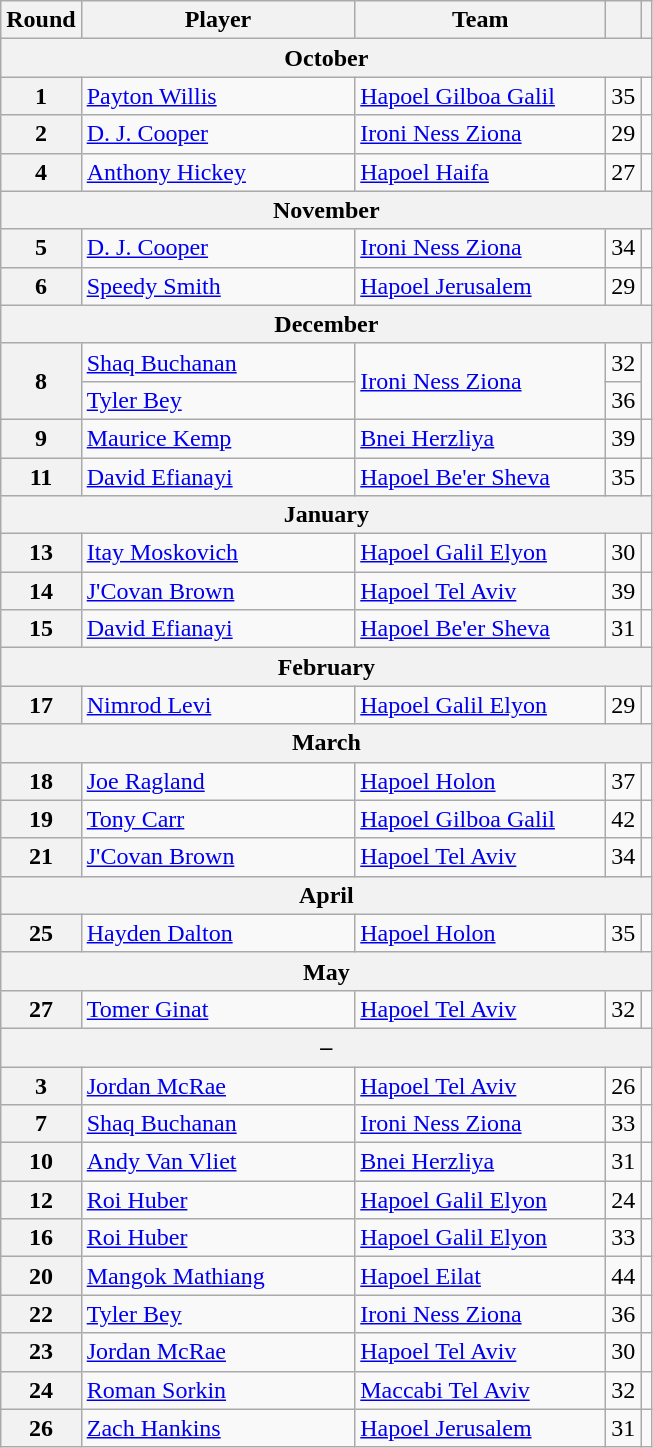<table class="wikitable" style="text-align:center;">
<tr>
<th>Round</th>
<th style="width:175px;">Player</th>
<th style="width:160px;">Team</th>
<th><a href='#'></a></th>
<th></th>
</tr>
<tr>
<th colspan=5>October</th>
</tr>
<tr>
<th>1</th>
<td align=left><a href='#'>Payton Willis</a></td>
<td align=left><a href='#'>Hapoel Gilboa Galil</a></td>
<td>35</td>
<td></td>
</tr>
<tr>
<th>2</th>
<td align=left><a href='#'>D. J. Cooper</a> </td>
<td align=left><a href='#'>Ironi Ness Ziona</a></td>
<td>29</td>
<td></td>
</tr>
<tr>
<th>4</th>
<td align=left><a href='#'>Anthony Hickey</a></td>
<td align=left><a href='#'>Hapoel Haifa</a></td>
<td>27</td>
<td></td>
</tr>
<tr>
<th colspan=5>November</th>
</tr>
<tr>
<th>5</th>
<td align=left><a href='#'>D. J. Cooper</a> </td>
<td align=left><a href='#'>Ironi Ness Ziona</a></td>
<td>34</td>
<td></td>
</tr>
<tr>
<th>6</th>
<td align=left><a href='#'>Speedy Smith</a></td>
<td align=left><a href='#'>Hapoel Jerusalem</a></td>
<td>29</td>
<td></td>
</tr>
<tr>
<th colspan=5>December</th>
</tr>
<tr>
<th rowspan="2">8</th>
<td align=left><a href='#'>Shaq Buchanan</a> </td>
<td align=left rowspan="2"><a href='#'>Ironi Ness Ziona</a></td>
<td>32</td>
<td rowspan="2"></td>
</tr>
<tr>
<td align=left><a href='#'>Tyler Bey</a> </td>
<td>36</td>
</tr>
<tr>
<th>9</th>
<td align=left><a href='#'>Maurice Kemp</a></td>
<td align=left><a href='#'>Bnei Herzliya</a></td>
<td>39</td>
<td></td>
</tr>
<tr>
<th>11</th>
<td align=left><a href='#'>David Efianayi</a> </td>
<td align=left><a href='#'>Hapoel Be'er Sheva</a></td>
<td>35</td>
<td></td>
</tr>
<tr>
<th colspan=5>January</th>
</tr>
<tr>
<th>13</th>
<td align=left><a href='#'>Itay Moskovich</a></td>
<td align=left><a href='#'>Hapoel Galil Elyon</a></td>
<td>30</td>
<td></td>
</tr>
<tr>
<th>14</th>
<td align=left><a href='#'>J'Covan Brown</a> </td>
<td align=left><a href='#'>Hapoel Tel Aviv</a></td>
<td>39</td>
<td></td>
</tr>
<tr>
<th>15</th>
<td align=left><a href='#'>David Efianayi</a> </td>
<td align=left><a href='#'>Hapoel Be'er Sheva</a></td>
<td>31</td>
<td></td>
</tr>
<tr>
<th colspan=5>February</th>
</tr>
<tr>
<th>17</th>
<td align=left><a href='#'>Nimrod Levi</a></td>
<td align=left><a href='#'>Hapoel Galil Elyon</a></td>
<td>29</td>
<td></td>
</tr>
<tr>
<th colspan=5>March</th>
</tr>
<tr>
<th>18</th>
<td align=left><a href='#'>Joe Ragland</a></td>
<td align=left><a href='#'>Hapoel Holon</a></td>
<td>37</td>
<td></td>
</tr>
<tr>
<th>19</th>
<td align=left><a href='#'>Tony Carr</a></td>
<td align=left><a href='#'>Hapoel Gilboa Galil</a></td>
<td>42</td>
<td></td>
</tr>
<tr>
<th>21</th>
<td align=left><a href='#'>J'Covan Brown</a> </td>
<td align=left><a href='#'>Hapoel Tel Aviv</a></td>
<td>34</td>
<td></td>
</tr>
<tr>
<th colspan=5>April</th>
</tr>
<tr>
<th>25</th>
<td align=left><a href='#'>Hayden Dalton</a></td>
<td align=left><a href='#'>Hapoel Holon</a></td>
<td>35</td>
<td></td>
</tr>
<tr>
<th colspan=5>May</th>
</tr>
<tr>
<th>27</th>
<td align=left><a href='#'>Tomer Ginat</a></td>
<td align=left><a href='#'>Hapoel Tel Aviv</a></td>
<td>32</td>
<td></td>
</tr>
<tr>
<th colspan=5>–</th>
</tr>
<tr>
<th>3</th>
<td align=left><a href='#'>Jordan McRae</a> </td>
<td align=left><a href='#'>Hapoel Tel Aviv</a></td>
<td>26</td>
<td></td>
</tr>
<tr>
<th>7</th>
<td align=left><a href='#'>Shaq Buchanan</a> </td>
<td align=left><a href='#'>Ironi Ness Ziona</a></td>
<td>33</td>
<td></td>
</tr>
<tr>
<th>10</th>
<td align=left><a href='#'>Andy Van Vliet</a></td>
<td align=left><a href='#'>Bnei Herzliya</a></td>
<td>31</td>
<td></td>
</tr>
<tr>
<th>12</th>
<td align=left><a href='#'>Roi Huber</a> </td>
<td align=left><a href='#'>Hapoel Galil Elyon</a></td>
<td>24</td>
<td></td>
</tr>
<tr>
<th>16</th>
<td align=left><a href='#'>Roi Huber</a> </td>
<td align=left><a href='#'>Hapoel Galil Elyon</a></td>
<td>33</td>
<td></td>
</tr>
<tr>
<th>20</th>
<td align=left><a href='#'>Mangok Mathiang</a></td>
<td align=left><a href='#'>Hapoel Eilat</a></td>
<td>44</td>
<td></td>
</tr>
<tr>
<th>22</th>
<td align=left><a href='#'>Tyler Bey</a> </td>
<td align=left><a href='#'>Ironi Ness Ziona</a></td>
<td>36</td>
<td></td>
</tr>
<tr>
<th>23</th>
<td align=left><a href='#'>Jordan McRae</a> </td>
<td align=left><a href='#'>Hapoel Tel Aviv</a></td>
<td>30</td>
<td></td>
</tr>
<tr>
<th>24</th>
<td align=left><a href='#'>Roman Sorkin</a></td>
<td align=left><a href='#'>Maccabi Tel Aviv</a></td>
<td>32</td>
<td></td>
</tr>
<tr>
<th>26</th>
<td align=left><a href='#'>Zach Hankins</a></td>
<td align=left><a href='#'>Hapoel Jerusalem</a></td>
<td>31</td>
<td></td>
</tr>
</table>
